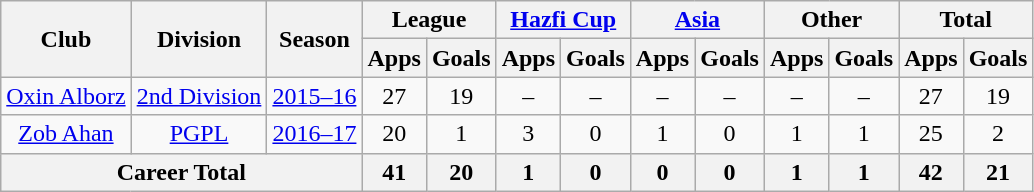<table class="wikitable" style="text-align: center;">
<tr>
<th rowspan="2">Club</th>
<th rowspan="2">Division</th>
<th rowspan="2">Season</th>
<th colspan="2">League</th>
<th colspan="2"><a href='#'>Hazfi Cup</a></th>
<th colspan="2"><a href='#'>Asia</a></th>
<th colspan="2">Other</th>
<th colspan="2">Total</th>
</tr>
<tr>
<th>Apps</th>
<th>Goals</th>
<th>Apps</th>
<th>Goals</th>
<th>Apps</th>
<th>Goals</th>
<th>Apps</th>
<th>Goals</th>
<th>Apps</th>
<th>Goals</th>
</tr>
<tr>
<td><a href='#'>Oxin Alborz</a></td>
<td><a href='#'>2nd Division</a></td>
<td><a href='#'>2015–16</a></td>
<td>27</td>
<td>19</td>
<td>–</td>
<td>–</td>
<td>–</td>
<td>–</td>
<td>–</td>
<td>–</td>
<td>27</td>
<td>19</td>
</tr>
<tr>
<td rowspan="1"><a href='#'>Zob Ahan</a></td>
<td rowspan="1"><a href='#'>PGPL</a></td>
<td><a href='#'>2016–17</a></td>
<td>20</td>
<td>1</td>
<td>3</td>
<td>0</td>
<td>1</td>
<td>0</td>
<td>1</td>
<td>1</td>
<td>25</td>
<td>2</td>
</tr>
<tr>
<th colspan=3>Career Total</th>
<th>41</th>
<th>20</th>
<th>1</th>
<th>0</th>
<th>0</th>
<th>0</th>
<th>1</th>
<th>1</th>
<th>42</th>
<th>21</th>
</tr>
</table>
